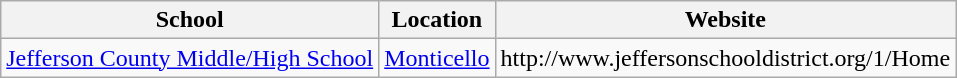<table class="wikitable" style="text-align:center">
<tr>
<th>School</th>
<th>Location</th>
<th>Website</th>
</tr>
<tr>
<td><a href='#'>Jefferson County Middle/High School</a></td>
<td><a href='#'>Monticello</a></td>
<td>http://www.jeffersonschooldistrict.org/1/Home</td>
</tr>
</table>
